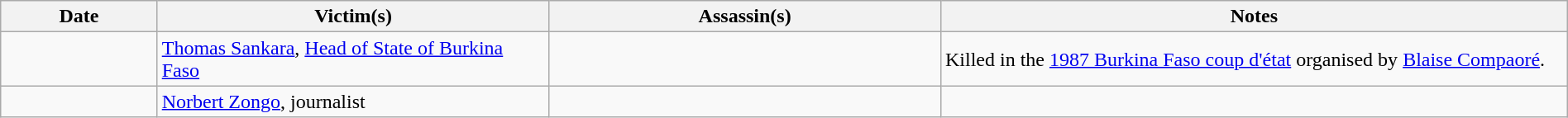<table class="wikitable sortable" style="width:100%">
<tr>
<th style="width:10%">Date</th>
<th style="width:25%">Victim(s)</th>
<th style="width:25%">Assassin(s)</th>
<th style="width:40%">Notes</th>
</tr>
<tr>
<td></td>
<td><a href='#'>Thomas Sankara</a>, <a href='#'>Head of State of Burkina Faso</a></td>
<td></td>
<td>Killed in the <a href='#'>1987 Burkina Faso coup d'état</a> organised by <a href='#'>Blaise Compaoré</a>.</td>
</tr>
<tr>
<td></td>
<td><a href='#'>Norbert Zongo</a>, journalist</td>
<td></td>
<td></td>
</tr>
</table>
